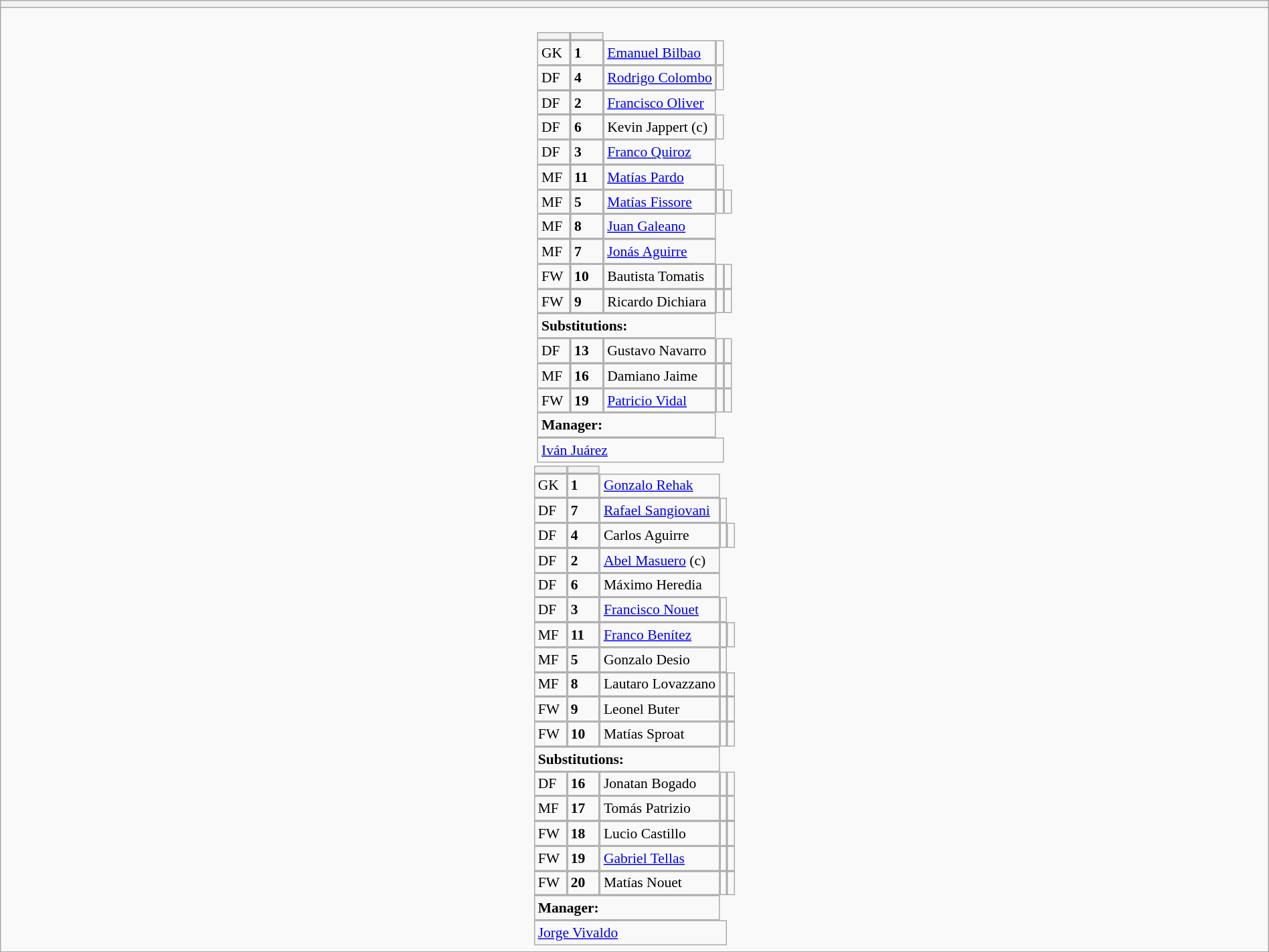<table style="width:100%" class="wikitable collapsible collapsed">
<tr>
<th></th>
</tr>
<tr>
<td><br>






<table style="font-size:90%; margin:0.2em auto;" cellspacing="0" cellpadding="0">
<tr>
<th width="25"></th>
<th width="25"></th>
</tr>
<tr>
<td>GK</td>
<td><strong>1</strong></td>
<td> <a href='#'>Emanuel Bilbao</a></td>
<td></td>
</tr>
<tr>
<td>DF</td>
<td><strong>4</strong></td>
<td> <a href='#'>Rodrigo Colombo</a></td>
<td></td>
</tr>
<tr>
<td>DF</td>
<td><strong>2</strong></td>
<td> <a href='#'>Francisco Oliver</a></td>
</tr>
<tr>
<td>DF</td>
<td><strong>6</strong></td>
<td> Kevin Jappert (c)</td>
<td></td>
</tr>
<tr>
<td>DF</td>
<td><strong>3</strong></td>
<td> <a href='#'>Franco Quiroz</a></td>
</tr>
<tr>
<td>MF</td>
<td><strong>11</strong></td>
<td> <a href='#'>Matías Pardo</a></td>
<td></td>
</tr>
<tr>
<td>MF</td>
<td><strong>5</strong></td>
<td> <a href='#'>Matías Fissore</a></td>
<td></td>
<td></td>
</tr>
<tr>
<td>MF</td>
<td><strong>8</strong></td>
<td> <a href='#'>Juan Galeano</a></td>
</tr>
<tr>
<td>MF</td>
<td><strong>7</strong></td>
<td> <a href='#'>Jonás Aguirre</a></td>
</tr>
<tr>
<td>FW</td>
<td><strong>10</strong></td>
<td> Bautista Tomatis</td>
<td></td>
<td></td>
</tr>
<tr>
<td>FW</td>
<td><strong>9</strong></td>
<td> Ricardo Dichiara</td>
<td></td>
<td></td>
</tr>
<tr>
<td colspan=3><strong>Substitutions:</strong></td>
</tr>
<tr>
<td>DF</td>
<td><strong>13</strong></td>
<td> Gustavo Navarro</td>
<td></td>
<td></td>
</tr>
<tr>
<td>MF</td>
<td><strong>16</strong></td>
<td> Damiano Jaime</td>
<td></td>
<td></td>
</tr>
<tr>
<td>FW</td>
<td><strong>19</strong></td>
<td> <a href='#'>Patricio Vidal</a></td>
<td></td>
<td></td>
</tr>
<tr>
<td colspan=3><strong>Manager:</strong></td>
</tr>
<tr>
<td colspan=4> <a href='#'>Iván Juárez</a></td>
</tr>
</table>
<table cellspacing="0" cellpadding="0" style="font-size:90%; margin:0.2em auto;">
<tr>
<th width="25"></th>
<th width="25"></th>
</tr>
<tr>
<td>GK</td>
<td><strong>1</strong></td>
<td> <a href='#'>Gonzalo Rehak</a></td>
</tr>
<tr>
<td>DF</td>
<td><strong>7</strong></td>
<td> <a href='#'>Rafael Sangiovani</a></td>
<td></td>
</tr>
<tr>
<td>DF</td>
<td><strong>4</strong></td>
<td> Carlos Aguirre</td>
<td></td>
<td></td>
</tr>
<tr>
<td>DF</td>
<td><strong>2</strong></td>
<td> <a href='#'>Abel Masuero</a> (c)</td>
</tr>
<tr>
<td>DF</td>
<td><strong>6</strong></td>
<td> Máximo Heredia</td>
</tr>
<tr>
<td>DF</td>
<td><strong>3</strong></td>
<td> <a href='#'>Francisco Nouet</a></td>
<td></td>
</tr>
<tr>
<td>MF</td>
<td><strong>11</strong></td>
<td> <a href='#'>Franco Benítez</a></td>
<td></td>
<td></td>
</tr>
<tr>
<td>MF</td>
<td><strong>5</strong></td>
<td> Gonzalo Desio</td>
<td></td>
</tr>
<tr>
<td>MF</td>
<td><strong>8</strong></td>
<td> Lautaro Lovazzano</td>
<td></td>
<td></td>
</tr>
<tr>
<td>FW</td>
<td><strong>9</strong></td>
<td> Leonel Buter</td>
<td></td>
<td></td>
</tr>
<tr>
<td>FW</td>
<td><strong>10</strong></td>
<td> Matías Sproat</td>
<td></td>
<td></td>
</tr>
<tr>
<td colspan=3><strong>Substitutions:</strong></td>
</tr>
<tr>
<td>DF</td>
<td><strong>16</strong></td>
<td> Jonatan Bogado</td>
<td></td>
<td></td>
</tr>
<tr>
<td>MF</td>
<td><strong>17</strong></td>
<td> Tomás Patrizio</td>
<td></td>
<td></td>
</tr>
<tr>
<td>FW</td>
<td><strong>18</strong></td>
<td> Lucio Castillo</td>
<td></td>
<td></td>
</tr>
<tr>
<td>FW</td>
<td><strong>19</strong></td>
<td> <a href='#'>Gabriel Tellas</a></td>
<td></td>
<td></td>
</tr>
<tr>
<td>FW</td>
<td><strong>20</strong></td>
<td> Matías Nouet</td>
<td></td>
<td></td>
</tr>
<tr>
<td colspan=3><strong>Manager:</strong></td>
</tr>
<tr>
<td colspan=4> <a href='#'>Jorge Vivaldo</a></td>
</tr>
</table>
</td>
</tr>
</table>
